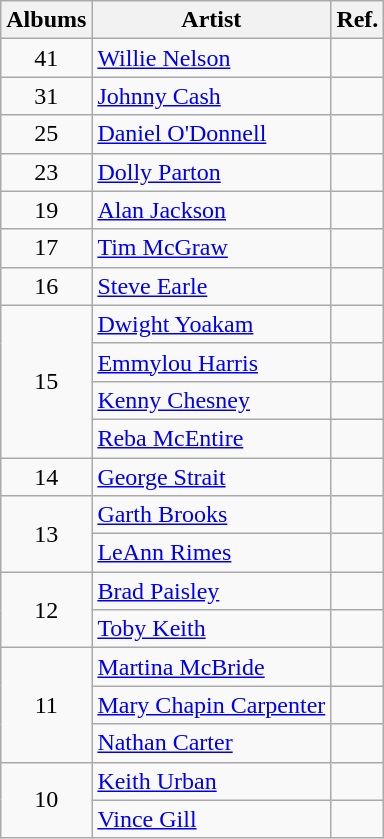<table class="wikitable sortable">
<tr>
<th scope=col>Albums</th>
<th scope=col>Artist</th>
<th scope=col>Ref.</th>
</tr>
<tr>
<td align="center">41</td>
<td><a href='#'>Willie Nelson</a></td>
<td align="center"></td>
</tr>
<tr>
<td align="center">31</td>
<td><a href='#'>Johnny Cash</a></td>
<td align="center"></td>
</tr>
<tr>
<td align="center">25</td>
<td><a href='#'>Daniel O'Donnell</a></td>
<td align="center"></td>
</tr>
<tr>
<td align="center">23</td>
<td><a href='#'>Dolly Parton</a></td>
<td align="center"></td>
</tr>
<tr>
<td align="center">19</td>
<td><a href='#'>Alan Jackson</a></td>
<td align="center"></td>
</tr>
<tr>
<td align="center">17</td>
<td><a href='#'>Tim McGraw</a></td>
<td align="center"></td>
</tr>
<tr>
<td align="center">16</td>
<td><a href='#'>Steve Earle</a></td>
<td align="center"> </td>
</tr>
<tr>
<td align="center" rowspan=4>15</td>
<td><a href='#'>Dwight Yoakam</a></td>
<td align="center"></td>
</tr>
<tr>
<td><a href='#'>Emmylou Harris</a></td>
<td align="center"></td>
</tr>
<tr>
<td><a href='#'>Kenny Chesney</a></td>
<td align="center"></td>
</tr>
<tr>
<td><a href='#'>Reba McEntire</a></td>
<td align="center"></td>
</tr>
<tr>
<td align="center">14</td>
<td><a href='#'>George Strait</a></td>
<td align="center"></td>
</tr>
<tr>
<td align="center" rowspan=2>13</td>
<td><a href='#'>Garth Brooks</a></td>
<td align="center"></td>
</tr>
<tr>
<td><a href='#'>LeAnn Rimes</a></td>
<td align="center"></td>
</tr>
<tr>
<td align="center" rowspan=2>12</td>
<td><a href='#'>Brad Paisley</a></td>
<td align="center"></td>
</tr>
<tr>
<td><a href='#'>Toby Keith</a></td>
<td align="center"></td>
</tr>
<tr>
<td align="center" rowspan=3>11</td>
<td><a href='#'>Martina McBride</a></td>
<td align="center"></td>
</tr>
<tr>
<td><a href='#'>Mary Chapin Carpenter</a></td>
<td align="center"></td>
</tr>
<tr>
<td><a href='#'>Nathan Carter</a></td>
<td align="center"></td>
</tr>
<tr>
<td align="center" rowspan=2>10</td>
<td><a href='#'>Keith Urban</a></td>
<td align="center"></td>
</tr>
<tr>
<td><a href='#'>Vince Gill</a></td>
<td align="center"></td>
</tr>
</table>
